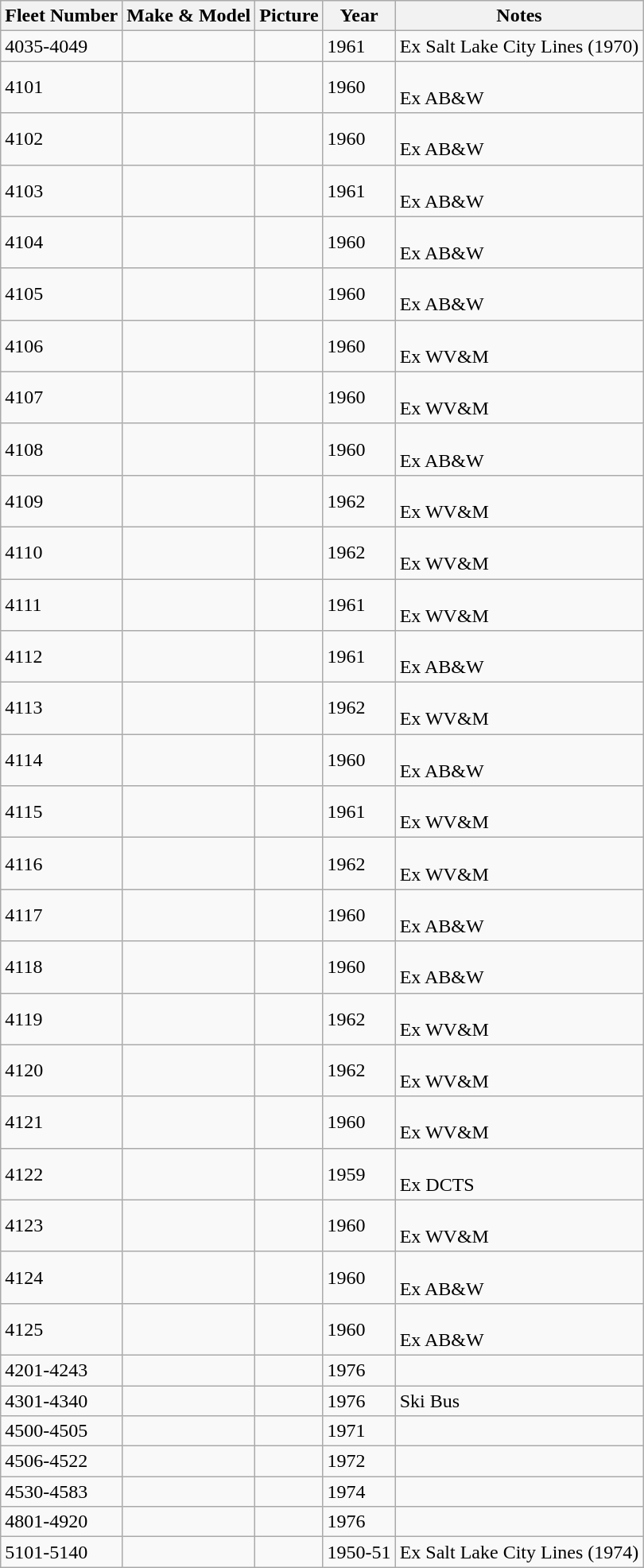<table class="wikitable sortable mw-collapsible mw-collapsed">
<tr>
<th>Fleet Number</th>
<th>Make & Model</th>
<th>Picture</th>
<th>Year</th>
<th>Notes</th>
</tr>
<tr>
<td>4035-4049</td>
<td></td>
<td></td>
<td>1961</td>
<td>Ex Salt Lake City Lines (1970)</td>
</tr>
<tr>
<td>4101</td>
<td></td>
<td></td>
<td>1960</td>
<td><br>Ex  AB&W</td>
</tr>
<tr>
<td>4102</td>
<td></td>
<td></td>
<td>1960</td>
<td><br>Ex  AB&W</td>
</tr>
<tr>
<td>4103</td>
<td></td>
<td></td>
<td>1961</td>
<td><br>Ex  AB&W</td>
</tr>
<tr>
<td>4104</td>
<td></td>
<td></td>
<td>1960</td>
<td><br>Ex  AB&W</td>
</tr>
<tr>
<td>4105</td>
<td></td>
<td></td>
<td>1960</td>
<td><br>Ex  AB&W</td>
</tr>
<tr>
<td>4106</td>
<td></td>
<td></td>
<td>1960</td>
<td><br>Ex  WV&M</td>
</tr>
<tr>
<td>4107</td>
<td></td>
<td></td>
<td>1960</td>
<td><br>Ex  WV&M</td>
</tr>
<tr>
<td>4108</td>
<td></td>
<td></td>
<td>1960</td>
<td><br>Ex  AB&W</td>
</tr>
<tr>
<td>4109</td>
<td></td>
<td></td>
<td>1962</td>
<td><br>Ex  WV&M</td>
</tr>
<tr>
<td>4110</td>
<td></td>
<td></td>
<td>1962</td>
<td><br>Ex  WV&M</td>
</tr>
<tr>
<td>4111</td>
<td></td>
<td></td>
<td>1961</td>
<td><br>Ex  WV&M</td>
</tr>
<tr>
<td>4112</td>
<td></td>
<td></td>
<td>1961</td>
<td><br>Ex  AB&W</td>
</tr>
<tr>
<td>4113</td>
<td></td>
<td></td>
<td>1962</td>
<td><br>Ex  WV&M</td>
</tr>
<tr>
<td>4114</td>
<td></td>
<td></td>
<td>1960</td>
<td><br>Ex  AB&W</td>
</tr>
<tr>
<td>4115</td>
<td></td>
<td></td>
<td>1961</td>
<td><br>Ex  WV&M</td>
</tr>
<tr>
<td>4116</td>
<td></td>
<td></td>
<td>1962</td>
<td><br>Ex  WV&M</td>
</tr>
<tr>
<td>4117</td>
<td></td>
<td></td>
<td>1960</td>
<td><br>Ex  AB&W</td>
</tr>
<tr>
<td>4118</td>
<td></td>
<td></td>
<td>1960</td>
<td><br>Ex  AB&W</td>
</tr>
<tr>
<td>4119</td>
<td></td>
<td></td>
<td>1962</td>
<td><br>Ex WV&M</td>
</tr>
<tr>
<td>4120</td>
<td></td>
<td></td>
<td>1962</td>
<td><br>Ex  WV&M</td>
</tr>
<tr>
<td>4121</td>
<td></td>
<td></td>
<td>1960</td>
<td><br>Ex  WV&M</td>
</tr>
<tr>
<td>4122</td>
<td></td>
<td></td>
<td>1959</td>
<td><br>Ex DCTS</td>
</tr>
<tr>
<td>4123</td>
<td></td>
<td></td>
<td>1960</td>
<td><br>Ex  WV&M</td>
</tr>
<tr>
<td>4124</td>
<td></td>
<td></td>
<td>1960</td>
<td><br>Ex  AB&W</td>
</tr>
<tr>
<td>4125</td>
<td></td>
<td></td>
<td>1960</td>
<td><br>Ex  AB&W</td>
</tr>
<tr>
<td>4201-4243</td>
<td></td>
<td></td>
<td>1976</td>
<td></td>
</tr>
<tr>
<td>4301-4340</td>
<td></td>
<td></td>
<td>1976</td>
<td>Ski Bus</td>
</tr>
<tr>
<td>4500-4505</td>
<td></td>
<td></td>
<td>1971</td>
<td></td>
</tr>
<tr>
<td>4506-4522</td>
<td></td>
<td></td>
<td>1972</td>
<td></td>
</tr>
<tr>
<td>4530-4583</td>
<td></td>
<td></td>
<td>1974</td>
<td></td>
</tr>
<tr>
<td>4801-4920</td>
<td></td>
<td></td>
<td>1976</td>
<td></td>
</tr>
<tr>
<td>5101-5140</td>
<td></td>
<td></td>
<td>1950-51</td>
<td>Ex Salt Lake City Lines (1974)</td>
</tr>
</table>
